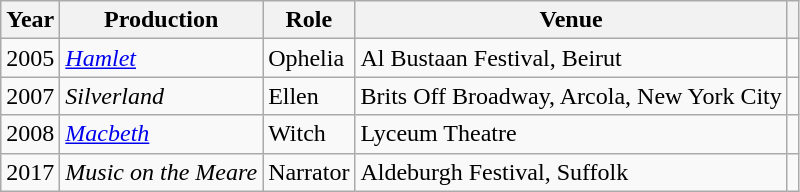<table class="wikitable">
<tr>
<th>Year</th>
<th>Production</th>
<th>Role</th>
<th>Venue</th>
<th></th>
</tr>
<tr>
<td>2005</td>
<td><em><a href='#'>Hamlet</a></em></td>
<td>Ophelia</td>
<td>Al Bustaan Festival, Beirut</td>
<td></td>
</tr>
<tr>
<td>2007</td>
<td><em>Silverland</em></td>
<td>Ellen</td>
<td>Brits Off Broadway, Arcola, New York City</td>
<td></td>
</tr>
<tr>
<td>2008</td>
<td><em><a href='#'>Macbeth</a></em></td>
<td>Witch</td>
<td>Lyceum Theatre</td>
<td></td>
</tr>
<tr>
<td>2017</td>
<td><em>Music on the Meare</em></td>
<td>Narrator</td>
<td>Aldeburgh Festival, Suffolk</td>
<td></td>
</tr>
</table>
